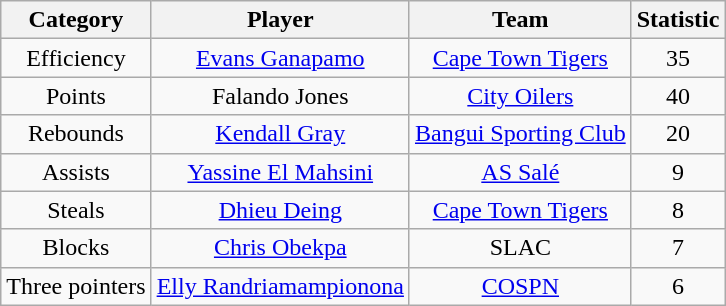<table class="wikitable" style="text-align:center;">
<tr>
<th>Category</th>
<th>Player</th>
<th>Team</th>
<th>Statistic</th>
</tr>
<tr>
<td>Efficiency</td>
<td><a href='#'>Evans Ganapamo</a></td>
<td><a href='#'>Cape Town Tigers</a></td>
<td>35</td>
</tr>
<tr>
<td>Points</td>
<td>Falando Jones</td>
<td><a href='#'>City Oilers</a></td>
<td>40</td>
</tr>
<tr>
<td>Rebounds</td>
<td><a href='#'>Kendall Gray</a></td>
<td><a href='#'>Bangui Sporting Club</a></td>
<td>20</td>
</tr>
<tr>
<td>Assists</td>
<td><a href='#'>Yassine El Mahsini</a></td>
<td><a href='#'>AS Salé</a></td>
<td>9</td>
</tr>
<tr>
<td>Steals</td>
<td><a href='#'>Dhieu Deing</a></td>
<td><a href='#'>Cape Town Tigers</a></td>
<td>8</td>
</tr>
<tr>
<td>Blocks</td>
<td><a href='#'>Chris Obekpa</a></td>
<td>SLAC</td>
<td>7</td>
</tr>
<tr>
<td>Three pointers</td>
<td><a href='#'>Elly Randriamampionona</a></td>
<td><a href='#'>COSPN</a></td>
<td>6</td>
</tr>
</table>
